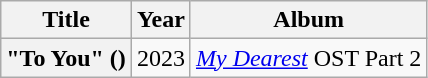<table class="wikitable plainrowheaders" style="text-align:center" border="1">
<tr>
<th scope="col">Title</th>
<th scope="col">Year</th>
<th scope="col">Album</th>
</tr>
<tr>
<th scope="row">"To You" ()</th>
<td>2023</td>
<td><em><a href='#'>My Dearest</a></em> OST Part 2</td>
</tr>
</table>
